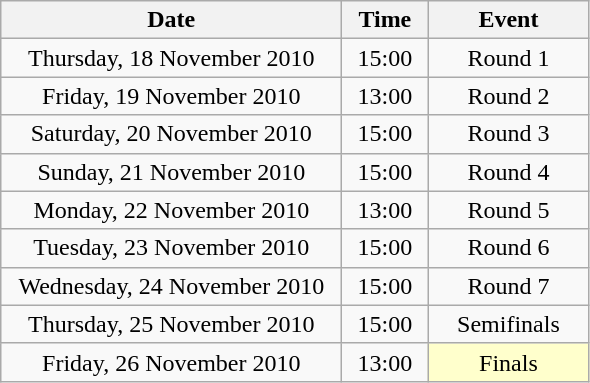<table class = "wikitable" style="text-align:center;">
<tr>
<th width=220>Date</th>
<th width=50>Time</th>
<th width=100>Event</th>
</tr>
<tr>
<td>Thursday, 18 November 2010</td>
<td>15:00</td>
<td>Round 1</td>
</tr>
<tr>
<td>Friday, 19 November 2010</td>
<td>13:00</td>
<td>Round 2</td>
</tr>
<tr>
<td>Saturday, 20 November 2010</td>
<td>15:00</td>
<td>Round 3</td>
</tr>
<tr>
<td>Sunday, 21 November 2010</td>
<td>15:00</td>
<td>Round 4</td>
</tr>
<tr>
<td>Monday, 22 November 2010</td>
<td>13:00</td>
<td>Round 5</td>
</tr>
<tr>
<td>Tuesday, 23 November 2010</td>
<td>15:00</td>
<td>Round 6</td>
</tr>
<tr>
<td>Wednesday, 24 November 2010</td>
<td>15:00</td>
<td>Round 7</td>
</tr>
<tr>
<td>Thursday, 25 November 2010</td>
<td>15:00</td>
<td>Semifinals</td>
</tr>
<tr>
<td>Friday, 26 November 2010</td>
<td>13:00</td>
<td style="background:#ffffcc;">Finals</td>
</tr>
</table>
